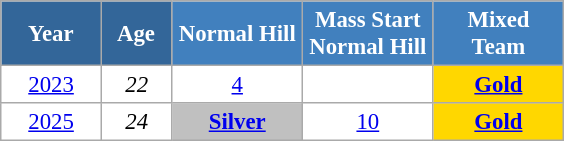<table class="wikitable" style="font-size:95%; text-align:center; border:grey solid 1px; border-collapse:collapse; background:#ffffff;">
<tr>
<th style="background-color:#369; color:white; width:60px;"> Year </th>
<th style="background-color:#369; color:white; width:40px;"> Age </th>
<th style="background-color:#4180be; color:white; width:80px;">Normal Hill</th>
<th style="background-color:#4180be; color:white; width:80px;">Mass Start Normal Hill</th>
<th style="background-color:#4180be; color:white; width:80px;">Mixed Team</th>
</tr>
<tr>
<td><a href='#'>2023</a></td>
<td><em>22</em></td>
<td><a href='#'>4</a></td>
<td></td>
<td style="background:gold;"><a href='#'><strong>Gold</strong></a></td>
</tr>
<tr>
<td><a href='#'>2025</a></td>
<td><em>24</em></td>
<td style="background:silver;"><a href='#'><strong>Silver</strong></a></td>
<td><a href='#'>10</a></td>
<td style="background:gold;"><a href='#'><strong>Gold</strong></a></td>
</tr>
</table>
